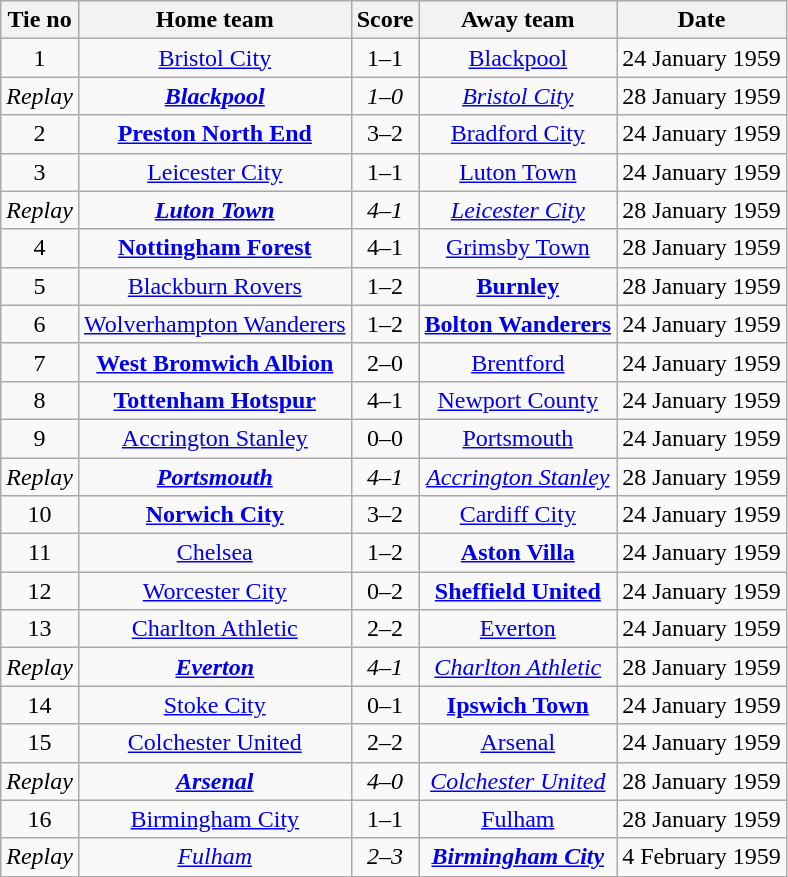<table class="wikitable" style="text-align: center">
<tr>
<th>Tie no</th>
<th>Home team</th>
<th>Score</th>
<th>Away team</th>
<th>Date</th>
</tr>
<tr>
<td>1</td>
<td><a href='#'>Bristol City</a></td>
<td>1–1</td>
<td><a href='#'>Blackpool</a></td>
<td>24 January 1959</td>
</tr>
<tr>
<td><em>Replay</em></td>
<td><strong><em><a href='#'>Blackpool</a></em></strong></td>
<td><em>1–0</em></td>
<td><em><a href='#'>Bristol City</a></em></td>
<td>28 January 1959</td>
</tr>
<tr>
<td>2</td>
<td><strong><a href='#'>Preston North End</a></strong></td>
<td>3–2</td>
<td><a href='#'>Bradford City</a></td>
<td>24 January 1959</td>
</tr>
<tr>
<td>3</td>
<td><a href='#'>Leicester City</a></td>
<td>1–1</td>
<td><a href='#'>Luton Town</a></td>
<td>24 January 1959</td>
</tr>
<tr>
<td><em>Replay</em></td>
<td><strong><em><a href='#'>Luton Town</a></em></strong></td>
<td><em>4–1</em></td>
<td><em><a href='#'>Leicester City</a></em></td>
<td>28 January 1959</td>
</tr>
<tr>
<td>4</td>
<td><strong><a href='#'>Nottingham Forest</a></strong></td>
<td>4–1</td>
<td><a href='#'>Grimsby Town</a></td>
<td>28 January 1959</td>
</tr>
<tr>
<td>5</td>
<td><a href='#'>Blackburn Rovers</a></td>
<td>1–2</td>
<td><strong><a href='#'>Burnley</a></strong></td>
<td>28 January 1959</td>
</tr>
<tr>
<td>6</td>
<td><a href='#'>Wolverhampton Wanderers</a></td>
<td>1–2</td>
<td><strong><a href='#'>Bolton Wanderers</a></strong></td>
<td>24 January 1959</td>
</tr>
<tr>
<td>7</td>
<td><strong><a href='#'>West Bromwich Albion</a></strong></td>
<td>2–0</td>
<td><a href='#'>Brentford</a></td>
<td>24 January 1959</td>
</tr>
<tr>
<td>8</td>
<td><strong><a href='#'>Tottenham Hotspur</a></strong></td>
<td>4–1</td>
<td><a href='#'>Newport County</a></td>
<td>24 January 1959</td>
</tr>
<tr>
<td>9</td>
<td><a href='#'>Accrington Stanley</a></td>
<td>0–0</td>
<td><a href='#'>Portsmouth</a></td>
<td>24 January 1959</td>
</tr>
<tr>
<td><em>Replay</em></td>
<td><strong><em><a href='#'>Portsmouth</a></em></strong></td>
<td><em>4–1</em></td>
<td><em><a href='#'>Accrington Stanley</a></em></td>
<td>28 January 1959</td>
</tr>
<tr>
<td>10</td>
<td><strong><a href='#'>Norwich City</a></strong></td>
<td>3–2</td>
<td><a href='#'>Cardiff City</a></td>
<td>24 January 1959</td>
</tr>
<tr>
<td>11</td>
<td><a href='#'>Chelsea</a></td>
<td>1–2</td>
<td><strong><a href='#'>Aston Villa</a></strong></td>
<td>24 January 1959</td>
</tr>
<tr>
<td>12</td>
<td><a href='#'>Worcester City</a></td>
<td>0–2</td>
<td><strong><a href='#'>Sheffield United</a></strong></td>
<td>24 January 1959</td>
</tr>
<tr>
<td>13</td>
<td><a href='#'>Charlton Athletic</a></td>
<td>2–2</td>
<td><a href='#'>Everton</a></td>
<td>24 January 1959</td>
</tr>
<tr>
<td><em>Replay</em></td>
<td><strong><em><a href='#'>Everton</a></em></strong></td>
<td><em>4–1</em></td>
<td><em><a href='#'>Charlton Athletic</a></em></td>
<td>28 January 1959</td>
</tr>
<tr>
<td>14</td>
<td><a href='#'>Stoke City</a></td>
<td>0–1</td>
<td><strong><a href='#'>Ipswich Town</a></strong></td>
<td>24 January 1959</td>
</tr>
<tr>
<td>15</td>
<td><a href='#'>Colchester United</a></td>
<td>2–2</td>
<td><a href='#'>Arsenal</a></td>
<td>24 January 1959</td>
</tr>
<tr>
<td><em>Replay</em></td>
<td><strong><em><a href='#'>Arsenal</a></em></strong></td>
<td><em>4–0</em></td>
<td><em><a href='#'>Colchester United</a></em></td>
<td>28 January 1959</td>
</tr>
<tr>
<td>16</td>
<td><a href='#'>Birmingham City</a></td>
<td>1–1</td>
<td><a href='#'>Fulham</a></td>
<td>28 January 1959</td>
</tr>
<tr>
<td><em>Replay</em></td>
<td><em><a href='#'>Fulham</a></em></td>
<td><em>2–3</em></td>
<td><strong><em><a href='#'>Birmingham City</a></em></strong></td>
<td>4 February 1959</td>
</tr>
</table>
